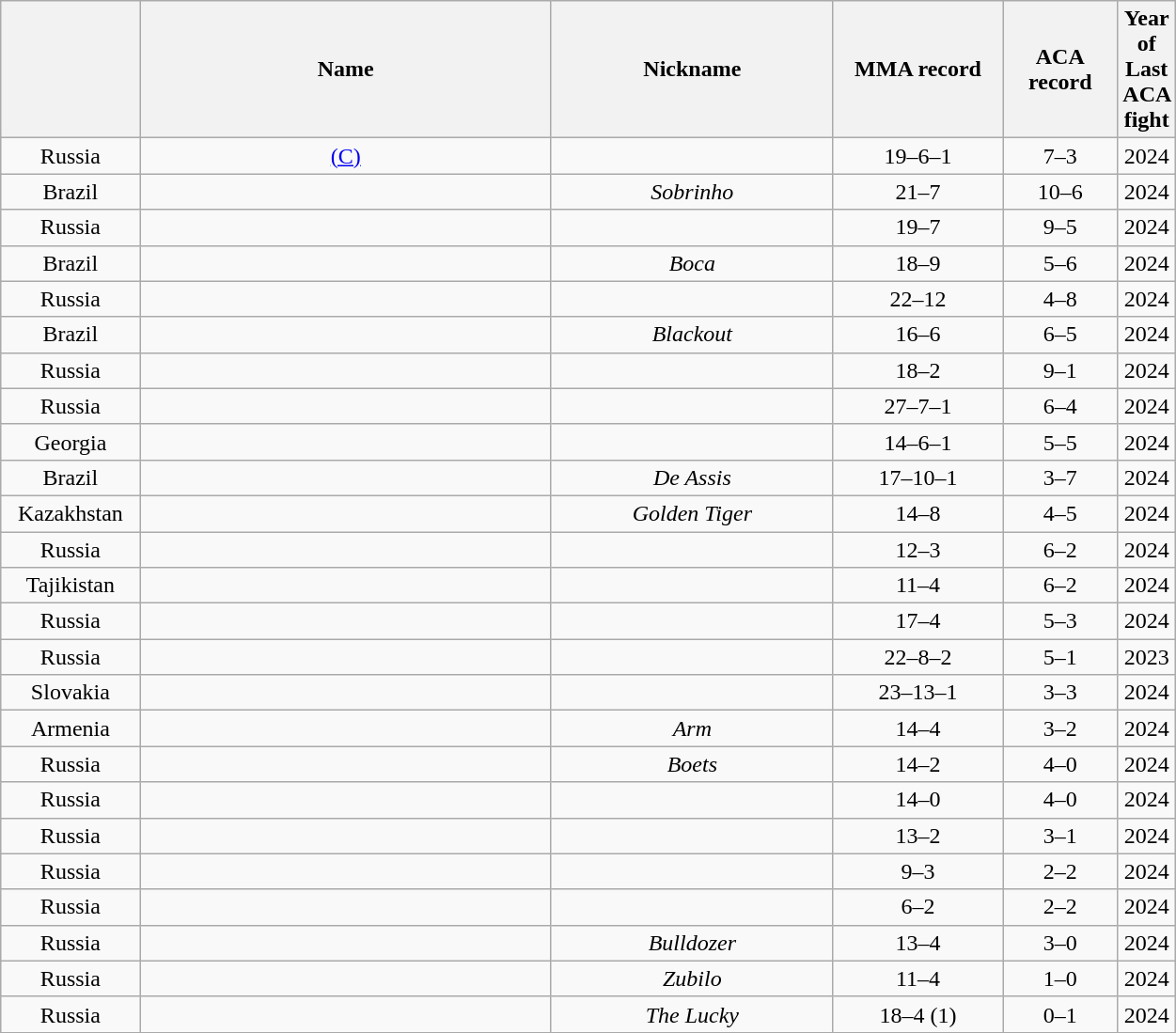<table class="wikitable sortable" width="66%" style="text-align:center;">
<tr>
<th width=12%></th>
<th width=37%>Name</th>
<th width=25%>Nickname</th>
<th width=15%>MMA record</th>
<th width=10%>ACA record</th>
<th width=11%>Year of Last ACA fight</th>
</tr>
<tr style="display:none;">
<td>!a</td>
<td>!a</td>
<td>!a</td>
<td>-9999</td>
</tr>
<tr>
<td><span>Russia</span></td>
<td> <a href='#'>(C)</a></td>
<td></td>
<td>19–6–1</td>
<td>7–3</td>
<td>2024</td>
</tr>
<tr>
<td><span>Brazil</span></td>
<td></td>
<td><em>Sobrinho</em></td>
<td>21–7</td>
<td>10–6</td>
<td>2024</td>
</tr>
<tr>
<td><span>Russia</span></td>
<td></td>
<td></td>
<td>19–7</td>
<td>9–5</td>
<td>2024</td>
</tr>
<tr>
<td><span>Brazil</span></td>
<td></td>
<td><em>Boca</em></td>
<td>18–9</td>
<td>5–6</td>
<td>2024</td>
</tr>
<tr>
<td><span>Russia</span></td>
<td></td>
<td></td>
<td>22–12</td>
<td>4–8</td>
<td>2024</td>
</tr>
<tr>
<td><span>Brazil</span></td>
<td></td>
<td><em>Blackout</em></td>
<td>16–6</td>
<td>6–5</td>
<td>2024</td>
</tr>
<tr>
<td><span>Russia</span></td>
<td></td>
<td></td>
<td>18–2</td>
<td>9–1</td>
<td>2024</td>
</tr>
<tr>
<td><span>Russia</span></td>
<td></td>
<td></td>
<td>27–7–1</td>
<td>6–4</td>
<td>2024</td>
</tr>
<tr>
<td><span>Georgia</span></td>
<td></td>
<td></td>
<td>14–6–1</td>
<td>5–5</td>
<td>2024</td>
</tr>
<tr>
<td><span>Brazil</span></td>
<td></td>
<td><em>De Assis</em></td>
<td>17–10–1</td>
<td>3–7</td>
<td>2024</td>
</tr>
<tr>
<td><span>Kazakhstan</span></td>
<td></td>
<td><em>Golden Tiger</em></td>
<td>14–8</td>
<td>4–5</td>
<td>2024</td>
</tr>
<tr>
<td><span>Russia</span></td>
<td></td>
<td></td>
<td>12–3</td>
<td>6–2</td>
<td>2024</td>
</tr>
<tr>
<td><span>Tajikistan</span></td>
<td></td>
<td></td>
<td>11–4</td>
<td>6–2</td>
<td>2024</td>
</tr>
<tr>
<td><span>Russia</span></td>
<td></td>
<td></td>
<td>17–4</td>
<td>5–3</td>
<td>2024</td>
</tr>
<tr>
<td><span>Russia</span></td>
<td></td>
<td></td>
<td>22–8–2</td>
<td>5–1</td>
<td>2023</td>
</tr>
<tr>
<td><span>Slovakia</span></td>
<td></td>
<td></td>
<td>23–13–1</td>
<td>3–3</td>
<td>2024</td>
</tr>
<tr>
<td><span>Armenia</span></td>
<td></td>
<td><em>Arm</em></td>
<td>14–4</td>
<td>3–2</td>
<td>2024</td>
</tr>
<tr>
<td><span>Russia</span></td>
<td></td>
<td><em>Boets</em></td>
<td>14–2</td>
<td>4–0</td>
<td>2024</td>
</tr>
<tr>
<td><span>Russia</span></td>
<td></td>
<td></td>
<td>14–0</td>
<td>4–0</td>
<td>2024</td>
</tr>
<tr>
<td><span>Russia</span></td>
<td></td>
<td></td>
<td>13–2</td>
<td>3–1</td>
<td>2024</td>
</tr>
<tr>
<td><span>Russia</span></td>
<td></td>
<td></td>
<td>9–3</td>
<td>2–2</td>
<td>2024</td>
</tr>
<tr>
<td><span>Russia</span></td>
<td></td>
<td></td>
<td>6–2</td>
<td>2–2</td>
<td>2024</td>
</tr>
<tr>
<td><span>Russia</span></td>
<td></td>
<td><em>Bulldozer</em></td>
<td>13–4</td>
<td>3–0</td>
<td>2024</td>
</tr>
<tr>
<td><span>Russia</span></td>
<td></td>
<td><em>Zubilo</em></td>
<td>11–4</td>
<td>1–0</td>
<td>2024</td>
</tr>
<tr>
<td><span>Russia</span></td>
<td></td>
<td><em>The Lucky</em></td>
<td>18–4 (1)</td>
<td>0–1</td>
<td>2024</td>
</tr>
<tr>
</tr>
</table>
